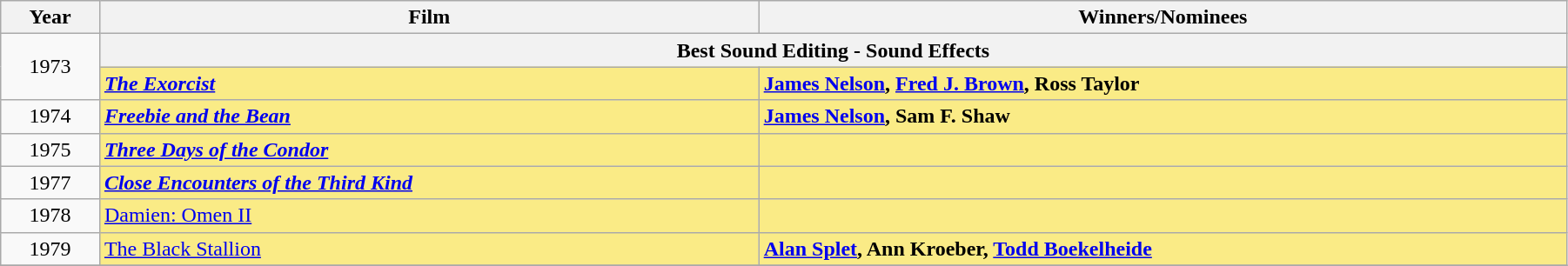<table class="wikitable" width="95%" cellpadding="5">
<tr>
<th width="6%">Year</th>
<th width="40%">Film</th>
<th width="49%">Winners/Nominees</th>
</tr>
<tr>
<td rowspan=2 style="text-align:center">1973</td>
<th colspan="2">Best Sound Editing - Sound Effects</th>
</tr>
<tr style="background:#FAEB86;">
<td><strong><em><a href='#'>The Exorcist</a></em></strong></td>
<td style="background:#FAEB86;"><strong><a href='#'>James Nelson</a>, <a href='#'>Fred J. Brown</a>, Ross Taylor</strong></td>
</tr>
<tr>
<td rowspan=1 style="text-align:center">1974</td>
<td style="background:#FAEB86;"><strong><em><a href='#'>Freebie and the Bean</a></em></strong></td>
<td style="background:#FAEB86;"><strong><a href='#'>James Nelson</a>, Sam F. Shaw</strong></td>
</tr>
<tr>
<td rowspan=1 style="text-align:center">1975</td>
<td style="background:#FAEB86;"><strong><em><a href='#'>Three Days of the Condor</a></em></strong></td>
<td style="background:#FAEB86;"></td>
</tr>
<tr>
<td rowspan=1 style="text-align:center">1977</td>
<td style="background:#FAEB86;"><strong><em><a href='#'>Close Encounters of the Third Kind</a><em> <strong></td>
<td style="background:#FAEB86;"></td>
</tr>
<tr>
<td rowspan=1 style="text-align:center">1978</td>
<td style="background:#FAEB86;"></em></strong><a href='#'>Damien: Omen II</a><strong><em></td>
<td style="background:#FAEB86;"></td>
</tr>
<tr>
<td rowspan=1 style="text-align:center">1979</td>
<td style="background:#FAEB86;"></em></strong><a href='#'>The Black Stallion</a></em> </strong></td>
<td style="background:#FAEB86;"><strong><a href='#'>Alan Splet</a>, Ann Kroeber, <a href='#'>Todd Boekelheide</a></strong></td>
</tr>
<tr>
</tr>
</table>
